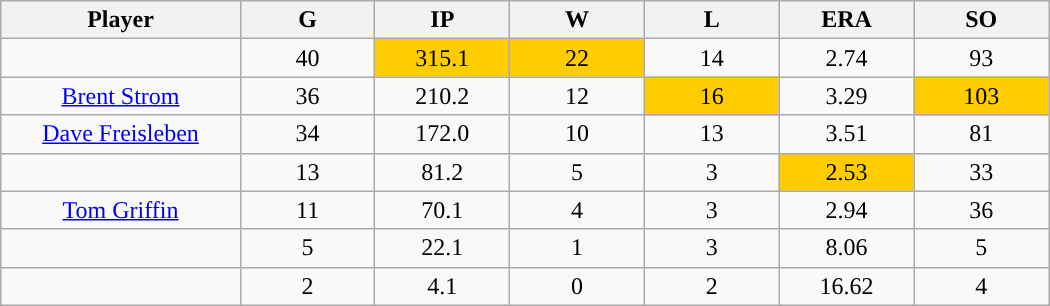<table class="wikitable sortable">
<tr>
<th bgcolor="#DDDDFF" width="16%">Player</th>
<th bgcolor="#DDDDFF" width="9%">G</th>
<th bgcolor="#DDDDFF" width="9%">IP</th>
<th bgcolor="#DDDDFF" width="9%">W</th>
<th bgcolor="#DDDDFF" width="9%">L</th>
<th bgcolor="#DDDDFF" width="9%">ERA</th>
<th bgcolor="#DDDDFF" width="9%">SO</th>
</tr>
<tr align="center">
<td></td>
<td>40</td>
<td style="background:#fc0;">315.1</td>
<td style="background:#fc0;">22</td>
<td>14</td>
<td>2.74</td>
<td>93</td>
</tr>
<tr align="center">
<td><a href='#'>Brent Strom</a></td>
<td>36</td>
<td>210.2</td>
<td>12</td>
<td style="background:#fc0;">16</td>
<td>3.29</td>
<td style="background:#fc0;">103</td>
</tr>
<tr align=center>
<td><a href='#'>Dave Freisleben</a></td>
<td>34</td>
<td>172.0</td>
<td>10</td>
<td>13</td>
<td>3.51</td>
<td>81</td>
</tr>
<tr align=center>
<td></td>
<td>13</td>
<td>81.2</td>
<td>5</td>
<td>3</td>
<td style="background:#fc0;">2.53</td>
<td>33</td>
</tr>
<tr align="center">
<td><a href='#'>Tom Griffin</a></td>
<td>11</td>
<td>70.1</td>
<td>4</td>
<td>3</td>
<td>2.94</td>
<td>36</td>
</tr>
<tr align=center>
<td></td>
<td>5</td>
<td>22.1</td>
<td>1</td>
<td>3</td>
<td>8.06</td>
<td>5</td>
</tr>
<tr align="center">
<td></td>
<td>2</td>
<td>4.1</td>
<td>0</td>
<td>2</td>
<td>16.62</td>
<td>4</td>
</tr>
</table>
